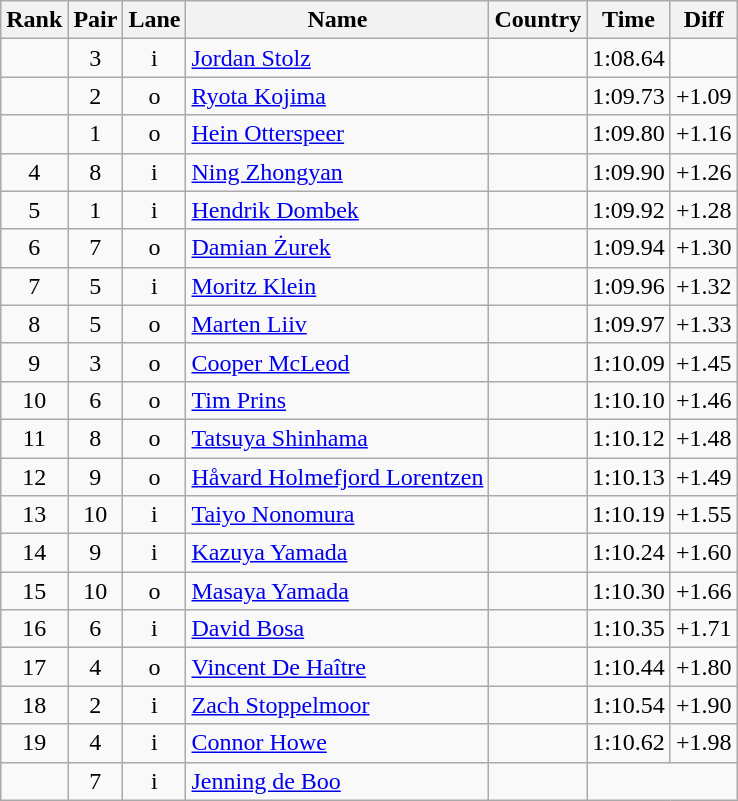<table class="wikitable sortable" style="text-align:center">
<tr>
<th>Rank</th>
<th>Pair</th>
<th>Lane</th>
<th>Name</th>
<th>Country</th>
<th>Time</th>
<th>Diff</th>
</tr>
<tr>
<td></td>
<td>3</td>
<td>i</td>
<td align=left><a href='#'>Jordan Stolz</a></td>
<td align=left></td>
<td>1:08.64</td>
<td></td>
</tr>
<tr>
<td></td>
<td>2</td>
<td>o</td>
<td align=left><a href='#'>Ryota Kojima</a></td>
<td align=left></td>
<td>1:09.73</td>
<td>+1.09</td>
</tr>
<tr>
<td></td>
<td>1</td>
<td>o</td>
<td align=left><a href='#'>Hein Otterspeer</a></td>
<td align=left></td>
<td>1:09.80</td>
<td>+1.16</td>
</tr>
<tr>
<td>4</td>
<td>8</td>
<td>i</td>
<td align=left><a href='#'>Ning Zhongyan</a></td>
<td align=left></td>
<td>1:09.90</td>
<td>+1.26</td>
</tr>
<tr>
<td>5</td>
<td>1</td>
<td>i</td>
<td align=left><a href='#'>Hendrik Dombek</a></td>
<td align=left></td>
<td>1:09.92</td>
<td>+1.28</td>
</tr>
<tr>
<td>6</td>
<td>7</td>
<td>o</td>
<td align=left><a href='#'>Damian Żurek</a></td>
<td align=left></td>
<td>1:09.94</td>
<td>+1.30</td>
</tr>
<tr>
<td>7</td>
<td>5</td>
<td>i</td>
<td align=left><a href='#'>Moritz Klein</a></td>
<td align=left></td>
<td>1:09.96</td>
<td>+1.32</td>
</tr>
<tr>
<td>8</td>
<td>5</td>
<td>o</td>
<td align=left><a href='#'>Marten Liiv</a></td>
<td align=left></td>
<td>1:09.97</td>
<td>+1.33</td>
</tr>
<tr>
<td>9</td>
<td>3</td>
<td>o</td>
<td align=left><a href='#'>Cooper McLeod</a></td>
<td align=left></td>
<td>1:10.09</td>
<td>+1.45</td>
</tr>
<tr>
<td>10</td>
<td>6</td>
<td>o</td>
<td align=left><a href='#'>Tim Prins</a></td>
<td align=left></td>
<td>1:10.10</td>
<td>+1.46</td>
</tr>
<tr>
<td>11</td>
<td>8</td>
<td>o</td>
<td align=left><a href='#'>Tatsuya Shinhama</a></td>
<td align=left></td>
<td>1:10.12</td>
<td>+1.48</td>
</tr>
<tr>
<td>12</td>
<td>9</td>
<td>o</td>
<td align=left><a href='#'>Håvard Holmefjord Lorentzen</a></td>
<td align=left></td>
<td>1:10.13</td>
<td>+1.49</td>
</tr>
<tr>
<td>13</td>
<td>10</td>
<td>i</td>
<td align=left><a href='#'>Taiyo Nonomura</a></td>
<td align=left></td>
<td>1:10.19</td>
<td>+1.55</td>
</tr>
<tr>
<td>14</td>
<td>9</td>
<td>i</td>
<td align=left><a href='#'>Kazuya Yamada</a></td>
<td align=left></td>
<td>1:10.24</td>
<td>+1.60</td>
</tr>
<tr>
<td>15</td>
<td>10</td>
<td>o</td>
<td align=left><a href='#'>Masaya Yamada</a></td>
<td align=left></td>
<td>1:10.30</td>
<td>+1.66</td>
</tr>
<tr>
<td>16</td>
<td>6</td>
<td>i</td>
<td align=left><a href='#'>David Bosa</a></td>
<td align=left></td>
<td>1:10.35</td>
<td>+1.71</td>
</tr>
<tr>
<td>17</td>
<td>4</td>
<td>o</td>
<td align=left><a href='#'>Vincent De Haître</a></td>
<td align=left></td>
<td>1:10.44</td>
<td>+1.80</td>
</tr>
<tr>
<td>18</td>
<td>2</td>
<td>i</td>
<td align=left><a href='#'>Zach Stoppelmoor</a></td>
<td align=left></td>
<td>1:10.54</td>
<td>+1.90</td>
</tr>
<tr>
<td>19</td>
<td>4</td>
<td>i</td>
<td align=left><a href='#'>Connor Howe</a></td>
<td align=left></td>
<td>1:10.62</td>
<td>+1.98</td>
</tr>
<tr>
<td></td>
<td>7</td>
<td>i</td>
<td align=left><a href='#'>Jenning de Boo</a></td>
<td align=left></td>
<td colspan=2></td>
</tr>
</table>
